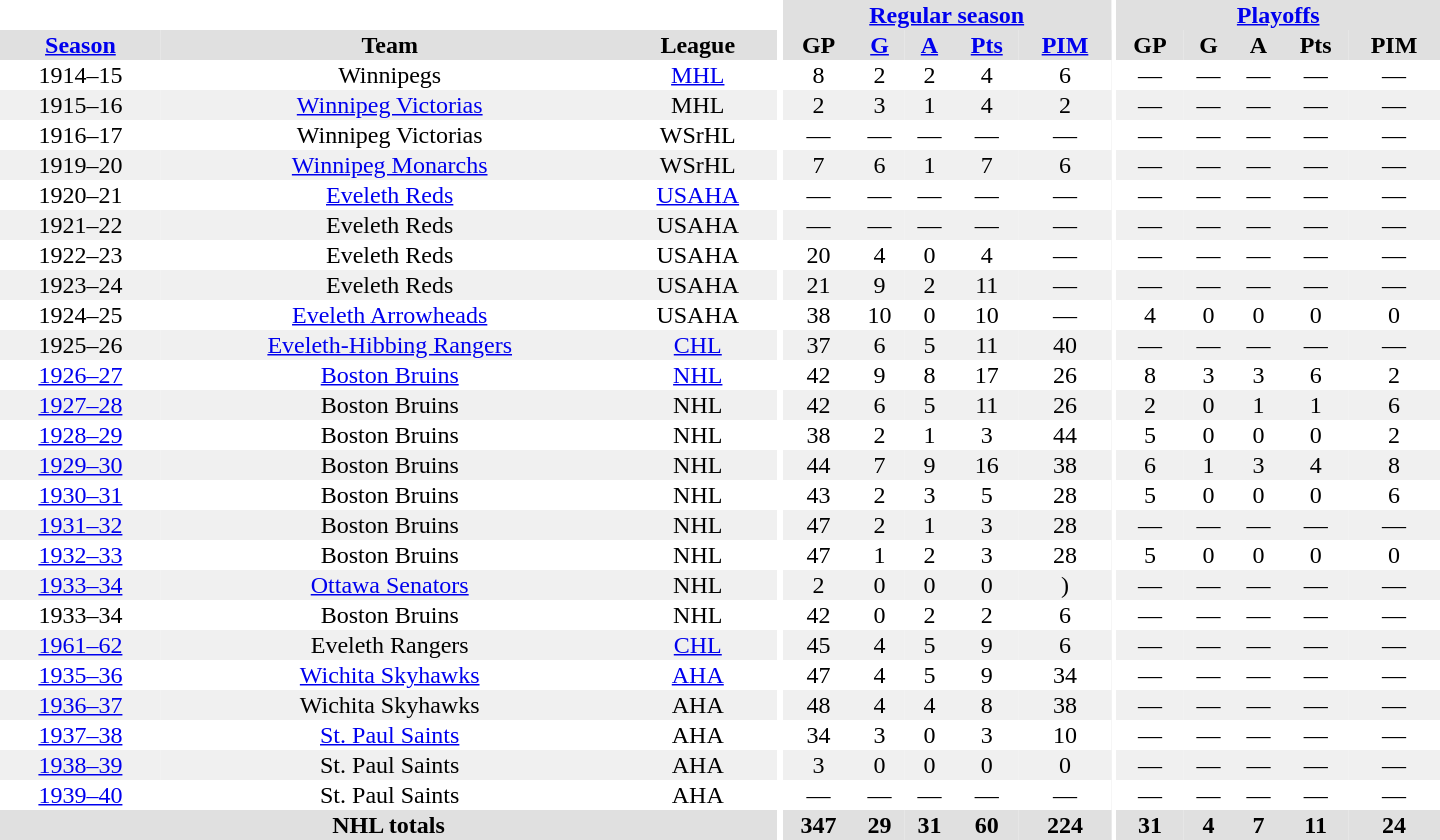<table border="0" cellpadding="1" cellspacing="0" style="text-align:center; width:60em">
<tr bgcolor="#e0e0e0">
<th colspan="3" bgcolor="#ffffff"></th>
<th rowspan="100" bgcolor="#ffffff"></th>
<th colspan="5"><a href='#'>Regular season</a></th>
<th rowspan="100" bgcolor="#ffffff"></th>
<th colspan="5"><a href='#'>Playoffs</a></th>
</tr>
<tr bgcolor="#e0e0e0">
<th><a href='#'>Season</a></th>
<th>Team</th>
<th>League</th>
<th>GP</th>
<th><a href='#'>G</a></th>
<th><a href='#'>A</a></th>
<th><a href='#'>Pts</a></th>
<th><a href='#'>PIM</a></th>
<th>GP</th>
<th>G</th>
<th>A</th>
<th>Pts</th>
<th>PIM</th>
</tr>
<tr>
<td>1914–15</td>
<td>Winnipegs</td>
<td><a href='#'>MHL</a></td>
<td>8</td>
<td>2</td>
<td>2</td>
<td>4</td>
<td>6</td>
<td>—</td>
<td>—</td>
<td>—</td>
<td>—</td>
<td>—</td>
</tr>
<tr bgcolor="#f0f0f0">
<td>1915–16</td>
<td><a href='#'>Winnipeg Victorias</a></td>
<td>MHL</td>
<td>2</td>
<td>3</td>
<td>1</td>
<td>4</td>
<td>2</td>
<td>—</td>
<td>—</td>
<td>—</td>
<td>—</td>
<td>—</td>
</tr>
<tr>
<td>1916–17</td>
<td>Winnipeg Victorias</td>
<td>WSrHL</td>
<td>—</td>
<td>—</td>
<td>—</td>
<td>—</td>
<td>—</td>
<td>—</td>
<td>—</td>
<td>—</td>
<td>—</td>
<td>—</td>
</tr>
<tr bgcolor="#f0f0f0">
<td>1919–20</td>
<td><a href='#'>Winnipeg Monarchs</a></td>
<td>WSrHL</td>
<td>7</td>
<td>6</td>
<td>1</td>
<td>7</td>
<td>6</td>
<td>—</td>
<td>—</td>
<td>—</td>
<td>—</td>
<td>—</td>
</tr>
<tr>
<td>1920–21</td>
<td><a href='#'>Eveleth Reds</a></td>
<td><a href='#'>USAHA</a></td>
<td>—</td>
<td>—</td>
<td>—</td>
<td>—</td>
<td>—</td>
<td>—</td>
<td>—</td>
<td>—</td>
<td>—</td>
<td>—</td>
</tr>
<tr bgcolor="#f0f0f0">
<td>1921–22</td>
<td>Eveleth Reds</td>
<td>USAHA</td>
<td>—</td>
<td>—</td>
<td>—</td>
<td>—</td>
<td>—</td>
<td>—</td>
<td>—</td>
<td>—</td>
<td>—</td>
<td>—</td>
</tr>
<tr>
<td>1922–23</td>
<td>Eveleth Reds</td>
<td>USAHA</td>
<td>20</td>
<td>4</td>
<td>0</td>
<td>4</td>
<td>—</td>
<td>—</td>
<td>—</td>
<td>—</td>
<td>—</td>
<td>—</td>
</tr>
<tr bgcolor="#f0f0f0">
<td>1923–24</td>
<td>Eveleth Reds</td>
<td>USAHA</td>
<td>21</td>
<td>9</td>
<td>2</td>
<td>11</td>
<td>—</td>
<td>—</td>
<td>—</td>
<td>—</td>
<td>—</td>
<td>—</td>
</tr>
<tr>
<td>1924–25</td>
<td><a href='#'>Eveleth Arrowheads</a></td>
<td>USAHA</td>
<td>38</td>
<td>10</td>
<td>0</td>
<td>10</td>
<td>—</td>
<td>4</td>
<td>0</td>
<td>0</td>
<td>0</td>
<td>0</td>
</tr>
<tr bgcolor="#f0f0f0">
<td>1925–26</td>
<td><a href='#'>Eveleth-Hibbing Rangers</a></td>
<td><a href='#'>CHL</a></td>
<td>37</td>
<td>6</td>
<td>5</td>
<td>11</td>
<td>40</td>
<td>—</td>
<td>—</td>
<td>—</td>
<td>—</td>
<td>—</td>
</tr>
<tr>
<td><a href='#'>1926–27</a></td>
<td><a href='#'>Boston Bruins</a></td>
<td><a href='#'>NHL</a></td>
<td>42</td>
<td>9</td>
<td>8</td>
<td>17</td>
<td>26</td>
<td>8</td>
<td>3</td>
<td>3</td>
<td>6</td>
<td>2</td>
</tr>
<tr bgcolor="#f0f0f0">
<td><a href='#'>1927–28</a></td>
<td>Boston Bruins</td>
<td>NHL</td>
<td>42</td>
<td>6</td>
<td>5</td>
<td>11</td>
<td>26</td>
<td>2</td>
<td>0</td>
<td>1</td>
<td>1</td>
<td>6</td>
</tr>
<tr>
<td><a href='#'>1928–29</a></td>
<td>Boston Bruins</td>
<td>NHL</td>
<td>38</td>
<td>2</td>
<td>1</td>
<td>3</td>
<td>44</td>
<td>5</td>
<td>0</td>
<td>0</td>
<td>0</td>
<td>2</td>
</tr>
<tr bgcolor="#f0f0f0">
<td><a href='#'>1929–30</a></td>
<td>Boston Bruins</td>
<td>NHL</td>
<td>44</td>
<td>7</td>
<td>9</td>
<td>16</td>
<td>38</td>
<td>6</td>
<td>1</td>
<td>3</td>
<td>4</td>
<td>8</td>
</tr>
<tr>
<td><a href='#'>1930–31</a></td>
<td>Boston Bruins</td>
<td>NHL</td>
<td>43</td>
<td>2</td>
<td>3</td>
<td>5</td>
<td>28</td>
<td>5</td>
<td>0</td>
<td>0</td>
<td>0</td>
<td>6</td>
</tr>
<tr bgcolor="#f0f0f0">
<td><a href='#'>1931–32</a></td>
<td>Boston Bruins</td>
<td>NHL</td>
<td>47</td>
<td>2</td>
<td>1</td>
<td>3</td>
<td>28</td>
<td>—</td>
<td>—</td>
<td>—</td>
<td>—</td>
<td>—</td>
</tr>
<tr>
<td><a href='#'>1932–33</a></td>
<td>Boston Bruins</td>
<td>NHL</td>
<td>47</td>
<td>1</td>
<td>2</td>
<td>3</td>
<td>28</td>
<td>5</td>
<td>0</td>
<td>0</td>
<td>0</td>
<td>0</td>
</tr>
<tr bgcolor="#f0f0f0">
<td><a href='#'>1933–34</a></td>
<td><a href='#'>Ottawa Senators</a></td>
<td>NHL</td>
<td>2</td>
<td>0</td>
<td>0</td>
<td>0</td>
<td>)</td>
<td>—</td>
<td>—</td>
<td>—</td>
<td>—</td>
<td>—</td>
</tr>
<tr>
<td>1933–34</td>
<td>Boston Bruins</td>
<td>NHL</td>
<td>42</td>
<td>0</td>
<td>2</td>
<td>2</td>
<td>6</td>
<td>—</td>
<td>—</td>
<td>—</td>
<td>—</td>
<td>—</td>
</tr>
<tr bgcolor="#f0f0f0">
<td><a href='#'>1961–62</a></td>
<td>Eveleth Rangers</td>
<td><a href='#'>CHL</a></td>
<td>45</td>
<td>4</td>
<td>5</td>
<td>9</td>
<td>6</td>
<td>—</td>
<td>—</td>
<td>—</td>
<td>—</td>
<td>—</td>
</tr>
<tr>
<td><a href='#'>1935–36</a></td>
<td><a href='#'>Wichita Skyhawks</a></td>
<td><a href='#'>AHA</a></td>
<td>47</td>
<td>4</td>
<td>5</td>
<td>9</td>
<td>34</td>
<td>—</td>
<td>—</td>
<td>—</td>
<td>—</td>
<td>—</td>
</tr>
<tr bgcolor="#f0f0f0">
<td><a href='#'>1936–37</a></td>
<td>Wichita Skyhawks</td>
<td>AHA</td>
<td>48</td>
<td>4</td>
<td>4</td>
<td>8</td>
<td>38</td>
<td>—</td>
<td>—</td>
<td>—</td>
<td>—</td>
<td>—</td>
</tr>
<tr>
<td><a href='#'>1937–38</a></td>
<td><a href='#'>St. Paul Saints</a></td>
<td>AHA</td>
<td>34</td>
<td>3</td>
<td>0</td>
<td>3</td>
<td>10</td>
<td>—</td>
<td>—</td>
<td>—</td>
<td>—</td>
<td>—</td>
</tr>
<tr bgcolor="#f0f0f0">
<td><a href='#'>1938–39</a></td>
<td>St. Paul Saints</td>
<td>AHA</td>
<td>3</td>
<td>0</td>
<td>0</td>
<td>0</td>
<td>0</td>
<td>—</td>
<td>—</td>
<td>—</td>
<td>—</td>
<td>—</td>
</tr>
<tr>
<td><a href='#'>1939–40</a></td>
<td>St. Paul Saints</td>
<td>AHA</td>
<td>—</td>
<td>—</td>
<td>—</td>
<td>—</td>
<td>—</td>
<td>—</td>
<td>—</td>
<td>—</td>
<td>—</td>
<td>—</td>
</tr>
<tr bgcolor="#e0e0e0">
<th colspan="3">NHL totals</th>
<th>347</th>
<th>29</th>
<th>31</th>
<th>60</th>
<th>224</th>
<th>31</th>
<th>4</th>
<th>7</th>
<th>11</th>
<th>24</th>
</tr>
</table>
